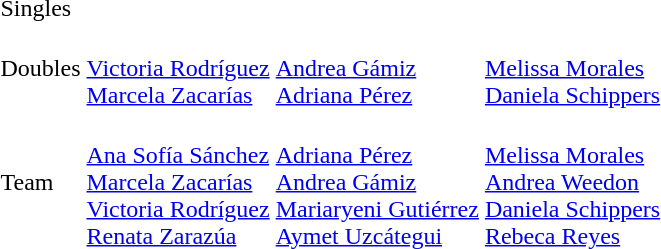<table>
<tr>
<td>Singles</td>
<td></td>
<td></td>
<td></td>
</tr>
<tr>
<td>Doubles</td>
<td><br> <a href='#'>Victoria Rodríguez</a><br><a href='#'>Marcela Zacarías</a></td>
<td><br> <a href='#'>Andrea Gámiz</a><br><a href='#'>Adriana Pérez</a></td>
<td><br> <a href='#'>Melissa Morales</a><br><a href='#'>Daniela Schippers</a></td>
</tr>
<tr>
<td>Team</td>
<td><br><a href='#'>Ana Sofía Sánchez</a><br><a href='#'>Marcela Zacarías</a><br><a href='#'>Victoria Rodríguez</a><br><a href='#'>Renata Zarazúa</a></td>
<td><br><a href='#'>Adriana Pérez</a><br><a href='#'>Andrea Gámiz</a><br><a href='#'>Mariaryeni Gutiérrez</a><br><a href='#'>Aymet Uzcátegui</a></td>
<td><br><a href='#'>Melissa Morales</a><br><a href='#'>Andrea Weedon</a><br><a href='#'>Daniela Schippers</a><br><a href='#'>Rebeca Reyes</a></td>
</tr>
<tr>
</tr>
</table>
